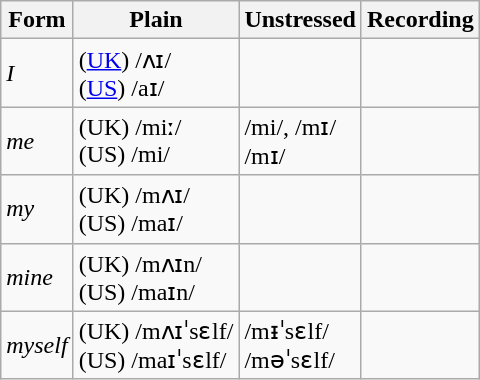<table class="wikitable">
<tr>
<th>Form</th>
<th>Plain</th>
<th>Unstressed</th>
<th>Recording</th>
</tr>
<tr>
<td><em>I</em></td>
<td>(<a href='#'>UK</a>) /ʌɪ/<br>(<a href='#'>US</a>) /aɪ/</td>
<td></td>
<td></td>
</tr>
<tr>
<td><em>me</em></td>
<td>(UK) /miː/<br>(US) /mi/</td>
<td>/mi/, /mɪ/<br>/mɪ/</td>
<td></td>
</tr>
<tr>
<td><em>my</em></td>
<td>(UK) /mʌɪ/<br>(US) /maɪ/</td>
<td></td>
<td></td>
</tr>
<tr>
<td><em>mine</em></td>
<td>(UK) /mʌɪn/<br>(US) /maɪn/</td>
<td></td>
<td></td>
</tr>
<tr>
<td><em>myself</em></td>
<td>(UK) /mʌɪˈsɛlf/<br>(US) /maɪˈsɛlf/</td>
<td>/mᵻˈsɛlf/<br>/məˈsɛlf/</td>
<td></td>
</tr>
</table>
